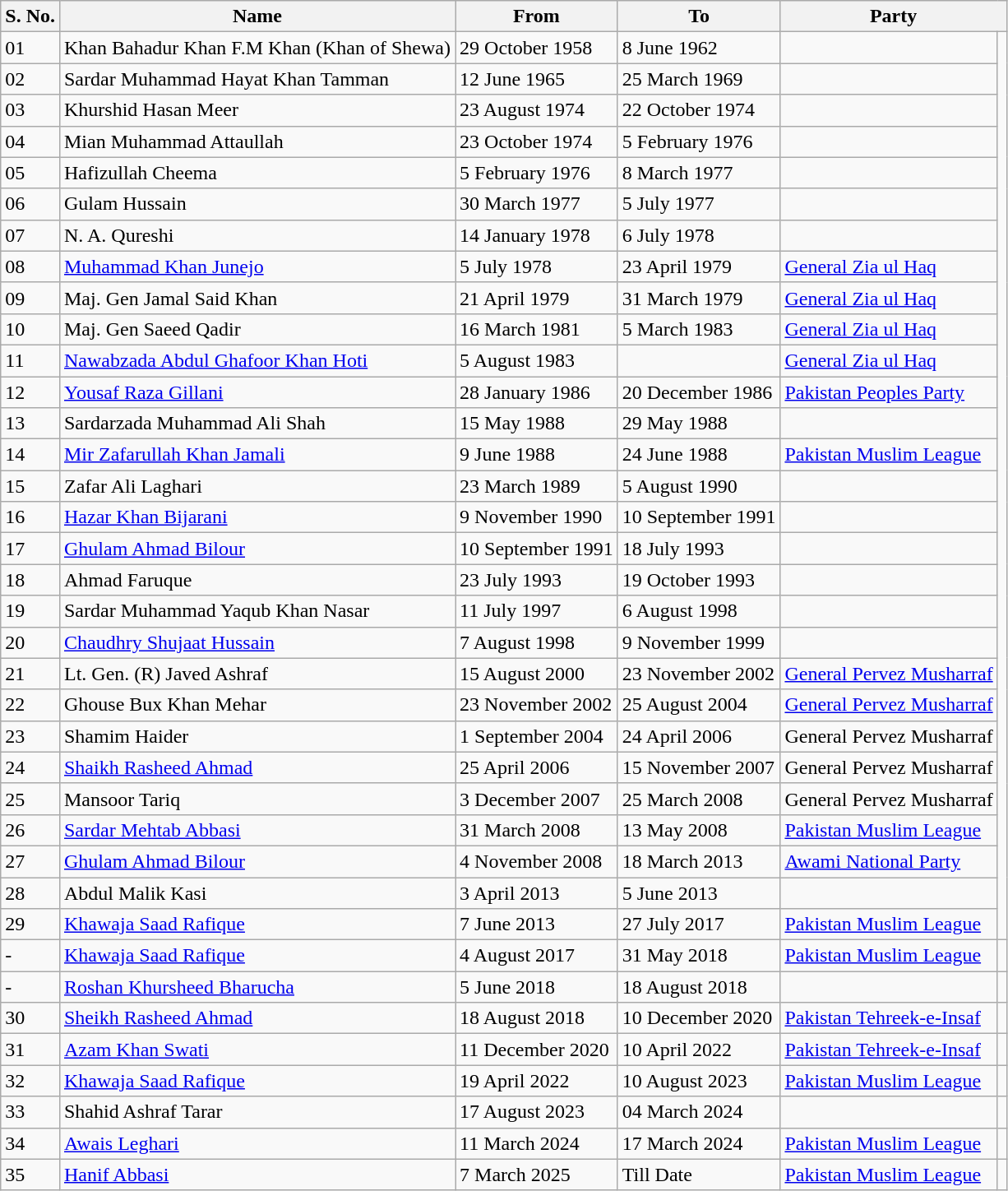<table class="wikitable">
<tr>
<th>S. No.</th>
<th>Name</th>
<th>From</th>
<th>To</th>
<th colspan="2">Party</th>
</tr>
<tr>
<td>01</td>
<td>Khan Bahadur Khan F.M Khan (Khan of Shewa)</td>
<td>29 October 1958</td>
<td>8 June 1962</td>
<td></td>
</tr>
<tr>
<td>02</td>
<td>Sardar Muhammad Hayat Khan Tamman</td>
<td>12 June 1965</td>
<td>25 March 1969</td>
<td></td>
</tr>
<tr>
<td>03</td>
<td>Khurshid Hasan Meer</td>
<td>23 August 1974</td>
<td>22 October 1974</td>
<td></td>
</tr>
<tr>
<td>04</td>
<td>Mian Muhammad Attaullah</td>
<td>23 October 1974</td>
<td>5 February 1976</td>
<td></td>
</tr>
<tr>
<td>05</td>
<td>Hafizullah Cheema</td>
<td>5 February 1976</td>
<td>8 March 1977</td>
<td></td>
</tr>
<tr>
<td>06</td>
<td>Gulam Hussain</td>
<td>30 March 1977</td>
<td>5 July 1977</td>
<td></td>
</tr>
<tr>
<td>07</td>
<td>N. A. Qureshi</td>
<td>14 January 1978</td>
<td>6 July 1978</td>
<td></td>
</tr>
<tr>
<td>08</td>
<td><a href='#'>Muhammad Khan Junejo</a></td>
<td>5 July 1978</td>
<td>23 April 1979</td>
<td><a href='#'>General Zia ul Haq</a></td>
</tr>
<tr>
<td>09</td>
<td>Maj. Gen Jamal Said Khan</td>
<td>21 April 1979</td>
<td>31 March 1979</td>
<td><a href='#'>General Zia ul Haq</a></td>
</tr>
<tr>
<td>10</td>
<td>Maj. Gen Saeed Qadir</td>
<td>16 March 1981</td>
<td>5 March 1983</td>
<td><a href='#'>General Zia ul Haq</a></td>
</tr>
<tr>
<td>11</td>
<td><a href='#'>Nawabzada Abdul Ghafoor Khan Hoti</a></td>
<td>5 August 1983</td>
<td></td>
<td><a href='#'>General Zia ul Haq</a></td>
</tr>
<tr>
<td>12</td>
<td><a href='#'>Yousaf Raza Gillani</a></td>
<td>28 January 1986</td>
<td>20 December 1986</td>
<td><a href='#'>Pakistan Peoples Party</a></td>
</tr>
<tr>
<td>13</td>
<td>Sardarzada Muhammad Ali Shah</td>
<td>15 May 1988</td>
<td>29 May 1988</td>
<td></td>
</tr>
<tr>
<td>14</td>
<td><a href='#'>Mir Zafarullah Khan Jamali</a></td>
<td>9 June 1988</td>
<td>24 June 1988</td>
<td><a href='#'>Pakistan Muslim League</a></td>
</tr>
<tr>
<td>15</td>
<td>Zafar Ali Laghari</td>
<td>23 March 1989</td>
<td>5 August 1990</td>
<td></td>
</tr>
<tr>
<td>16</td>
<td><a href='#'>Hazar Khan Bijarani</a></td>
<td>9 November 1990</td>
<td>10 September 1991</td>
<td></td>
</tr>
<tr>
<td>17</td>
<td><a href='#'>Ghulam Ahmad Bilour</a></td>
<td>10 September 1991</td>
<td>18 July 1993</td>
<td></td>
</tr>
<tr>
<td>18</td>
<td>Ahmad Faruque</td>
<td>23 July 1993</td>
<td>19 October 1993</td>
<td></td>
</tr>
<tr>
<td>19</td>
<td>Sardar Muhammad Yaqub Khan Nasar</td>
<td>11 July 1997</td>
<td>6 August 1998</td>
<td></td>
</tr>
<tr>
<td>20</td>
<td><a href='#'>Chaudhry Shujaat Hussain</a></td>
<td>7 August 1998</td>
<td>9 November 1999</td>
<td></td>
</tr>
<tr>
<td>21</td>
<td>Lt. Gen. (R) Javed Ashraf</td>
<td>15 August 2000</td>
<td>23 November 2002</td>
<td><a href='#'>General Pervez Musharraf</a></td>
</tr>
<tr>
<td>22</td>
<td>Ghouse Bux Khan Mehar</td>
<td>23 November 2002</td>
<td>25 August 2004</td>
<td><a href='#'>General Pervez Musharraf</a></td>
</tr>
<tr>
<td>23</td>
<td>Shamim Haider</td>
<td>1 September 2004</td>
<td>24 April 2006</td>
<td>General Pervez Musharraf</td>
</tr>
<tr>
<td>24</td>
<td><a href='#'>Shaikh Rasheed Ahmad</a></td>
<td>25 April 2006</td>
<td>15 November 2007</td>
<td>General Pervez Musharraf</td>
</tr>
<tr>
<td>25</td>
<td>Mansoor Tariq</td>
<td>3 December 2007</td>
<td>25 March 2008</td>
<td>General Pervez Musharraf</td>
</tr>
<tr>
<td>26</td>
<td><a href='#'>Sardar Mehtab Abbasi</a></td>
<td>31 March 2008</td>
<td>13 May 2008</td>
<td><a href='#'>Pakistan Muslim League</a></td>
</tr>
<tr>
<td>27</td>
<td><a href='#'>Ghulam Ahmad Bilour</a></td>
<td>4 November 2008</td>
<td>18 March 2013</td>
<td><a href='#'>Awami National Party</a></td>
</tr>
<tr>
<td>28</td>
<td>Abdul Malik Kasi</td>
<td>3 April 2013</td>
<td>5 June 2013</td>
<td></td>
</tr>
<tr>
<td>29</td>
<td><a href='#'>Khawaja Saad Rafique</a></td>
<td>7 June 2013</td>
<td>27 July 2017</td>
<td><a href='#'>Pakistan Muslim League</a></td>
</tr>
<tr>
<td>-</td>
<td><a href='#'>Khawaja Saad Rafique</a></td>
<td>4 August 2017</td>
<td>31 May 2018</td>
<td><a href='#'>Pakistan Muslim League</a></td>
<td></td>
</tr>
<tr>
<td>-</td>
<td><a href='#'>Roshan Khursheed Bharucha</a> </td>
<td>5 June 2018</td>
<td>18 August 2018</td>
<td></td>
<td></td>
</tr>
<tr>
<td>30</td>
<td><a href='#'>Sheikh Rasheed Ahmad</a></td>
<td>18 August 2018</td>
<td>10 December 2020</td>
<td><a href='#'>Pakistan Tehreek-e-Insaf</a></td>
<td></td>
</tr>
<tr>
<td>31</td>
<td><a href='#'>Azam Khan Swati</a></td>
<td>11 December 2020</td>
<td>10 April 2022</td>
<td><a href='#'>Pakistan Tehreek-e-Insaf</a></td>
<td></td>
</tr>
<tr>
<td>32</td>
<td><a href='#'>Khawaja Saad Rafique</a></td>
<td>19 April 2022</td>
<td>10 August 2023</td>
<td><a href='#'>Pakistan Muslim League</a></td>
<td></td>
</tr>
<tr>
<td>33</td>
<td>Shahid Ashraf Tarar</td>
<td>17 August 2023</td>
<td>04 March 2024</td>
<td></td>
</tr>
<tr>
<td>34</td>
<td><a href='#'>Awais Leghari</a></td>
<td>11 March 2024</td>
<td>17 March 2024</td>
<td><a href='#'>Pakistan Muslim League</a></td>
<td></td>
</tr>
<tr>
<td>35</td>
<td><a href='#'>Hanif Abbasi</a></td>
<td>7 March 2025</td>
<td>Till Date</td>
<td><a href='#'>Pakistan Muslim League</a></td>
</tr>
</table>
